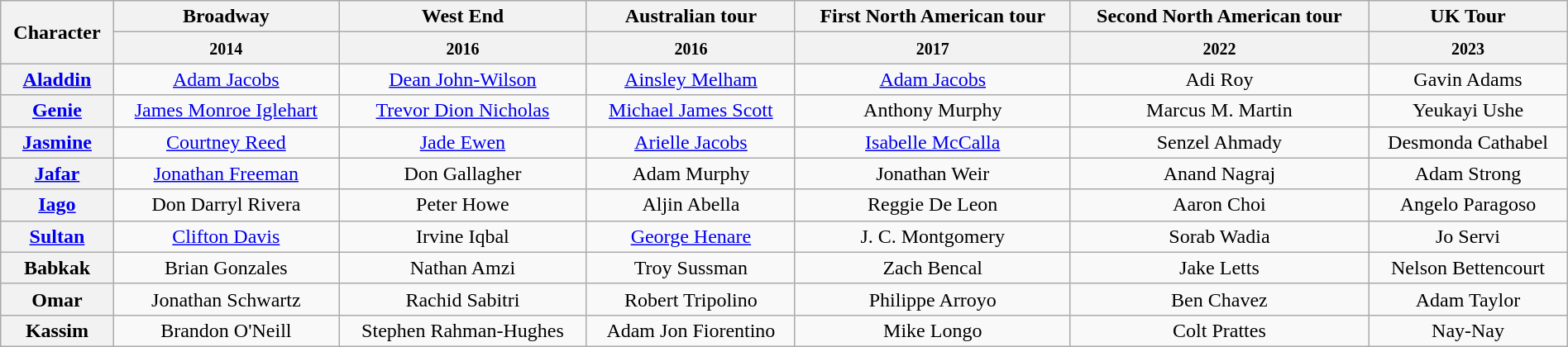<table class="wikitable" width="100%">
<tr>
<th rowspan="2">Character</th>
<th>Broadway</th>
<th>West End</th>
<th>Australian tour</th>
<th>First North American tour</th>
<th>Second North American tour</th>
<th>UK Tour</th>
</tr>
<tr>
<th><small>2014</small></th>
<th><small>2016</small></th>
<th><small>2016</small></th>
<th><small>2017</small></th>
<th><small>2022</small></th>
<th><small>2023</small></th>
</tr>
<tr>
<th><a href='#'>Aladdin</a></th>
<td style="text-align:center"><a href='#'>Adam Jacobs</a></td>
<td style="text-align:center"><a href='#'>Dean John-Wilson</a></td>
<td style="text-align:center"><a href='#'>Ainsley Melham</a></td>
<td style="text-align:center"><a href='#'>Adam Jacobs</a></td>
<td style="text-align:center">Adi Roy</td>
<td style="text-align:center">Gavin Adams</td>
</tr>
<tr>
<th><a href='#'>Genie</a></th>
<td style="text-align:center"><a href='#'>James Monroe Iglehart</a></td>
<td style="text-align:center"><a href='#'>Trevor Dion Nicholas</a></td>
<td style="text-align:center"><a href='#'>Michael James Scott</a></td>
<td style="text-align:center">Anthony Murphy</td>
<td style="text-align:center">Marcus M. Martin</td>
<td style="text-align:center">Yeukayi Ushe</td>
</tr>
<tr>
<th><a href='#'>Jasmine</a></th>
<td style="text-align:center"><a href='#'>Courtney Reed</a></td>
<td style="text-align:center"><a href='#'>Jade Ewen</a></td>
<td style="text-align:center"><a href='#'>Arielle Jacobs</a></td>
<td style="text-align:center"><a href='#'>Isabelle McCalla</a></td>
<td style="text-align:center">Senzel Ahmady</td>
<td style="text-align:center">Desmonda Cathabel</td>
</tr>
<tr>
<th><a href='#'>Jafar</a></th>
<td style="text-align:center"><a href='#'>Jonathan Freeman</a></td>
<td style="text-align:center">Don Gallagher</td>
<td style="text-align:center">Adam Murphy</td>
<td style="text-align:center">Jonathan Weir</td>
<td style="text-align:center">Anand Nagraj</td>
<td style="text-align:center">Adam Strong</td>
</tr>
<tr>
<th><a href='#'>Iago</a></th>
<td style="text-align:center">Don Darryl Rivera</td>
<td style="text-align:center">Peter Howe</td>
<td style="text-align:center">Aljin Abella</td>
<td style="text-align:center">Reggie De Leon</td>
<td style="text-align:center">Aaron Choi</td>
<td style="text-align:center">Angelo Paragoso</td>
</tr>
<tr>
<th><a href='#'>Sultan</a></th>
<td style="text-align:center"><a href='#'>Clifton Davis</a></td>
<td style="text-align:center">Irvine Iqbal</td>
<td style="text-align:center"><a href='#'>George Henare</a></td>
<td style="text-align:center">J. C. Montgomery</td>
<td style="text-align:center">Sorab Wadia</td>
<td style="text-align:center">Jo Servi</td>
</tr>
<tr>
<th>Babkak</th>
<td style="text-align:center">Brian Gonzales</td>
<td style="text-align:center">Nathan Amzi</td>
<td style="text-align:center">Troy Sussman</td>
<td style="text-align:center">Zach Bencal</td>
<td style="text-align:center">Jake Letts</td>
<td style="text-align:center">Nelson Bettencourt</td>
</tr>
<tr>
<th>Omar</th>
<td style="text-align:center">Jonathan Schwartz</td>
<td style="text-align:center">Rachid Sabitri</td>
<td style="text-align:center">Robert Tripolino</td>
<td style="text-align:center">Philippe Arroyo</td>
<td style="text-align:center">Ben Chavez</td>
<td style="text-align:center">Adam Taylor</td>
</tr>
<tr>
<th>Kassim</th>
<td style="text-align:center">Brandon O'Neill</td>
<td style="text-align:center">Stephen Rahman-Hughes</td>
<td style="text-align:center">Adam Jon Fiorentino</td>
<td style="text-align:center">Mike Longo</td>
<td style="text-align:center">Colt Prattes</td>
<td style="text-align:center">Nay-Nay</td>
</tr>
</table>
